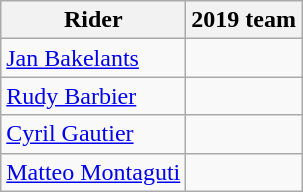<table class="wikitable">
<tr>
<th>Rider</th>
<th>2019 team</th>
</tr>
<tr>
<td><a href='#'>Jan Bakelants</a></td>
<td></td>
</tr>
<tr>
<td><a href='#'>Rudy Barbier</a></td>
<td></td>
</tr>
<tr>
<td><a href='#'>Cyril Gautier</a></td>
<td></td>
</tr>
<tr>
<td><a href='#'>Matteo Montaguti</a></td>
<td></td>
</tr>
</table>
